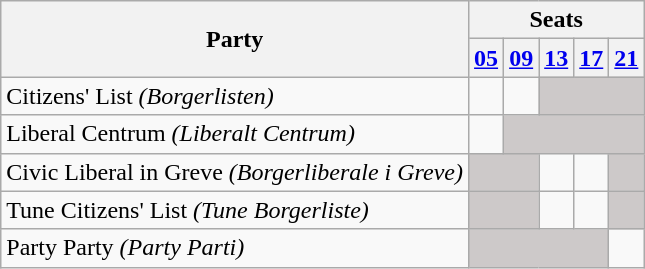<table class="wikitable">
<tr>
<th rowspan=2>Party</th>
<th colspan=11>Seats</th>
</tr>
<tr>
<th><a href='#'>05</a></th>
<th><a href='#'>09</a></th>
<th><a href='#'>13</a></th>
<th><a href='#'>17</a></th>
<th><a href='#'>21</a></th>
</tr>
<tr>
<td>Citizens' List <em>(Borgerlisten)</em></td>
<td></td>
<td></td>
<td style="background:#CDC9C9;" colspan=3></td>
</tr>
<tr>
<td>Liberal Centrum <em>(Liberalt Centrum)</em></td>
<td></td>
<td style="background:#CDC9C9;" colspan=4></td>
</tr>
<tr>
<td>Civic Liberal in Greve <em>(Borgerliberale i Greve)</em></td>
<td style="background:#CDC9C9;" colspan=2></td>
<td></td>
<td></td>
<td style="background:#CDC9C9;"></td>
</tr>
<tr>
<td>Tune Citizens' List <em>(Tune Borgerliste)</em></td>
<td style="background:#CDC9C9;" colspan=2></td>
<td></td>
<td></td>
<td style="background:#CDC9C9;"></td>
</tr>
<tr>
<td>Party Party <em>(Party Parti)</em></td>
<td style="background:#CDC9C9;" colspan=4></td>
<td></td>
</tr>
</table>
